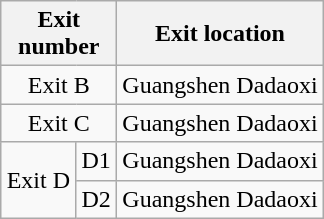<table class="wikitable">
<tr>
<th style="width:70px" colspan="2">Exit number</th>
<th>Exit location</th>
</tr>
<tr>
<td align="center" colspan="2">Exit B</td>
<td>Guangshen Dadaoxi</td>
</tr>
<tr>
<td align="center" colspan="2">Exit C</td>
<td>Guangshen Dadaoxi</td>
</tr>
<tr>
<td align="center" rowspan="2">Exit D</td>
<td>D1</td>
<td>Guangshen Dadaoxi</td>
</tr>
<tr>
<td>D2</td>
<td>Guangshen Dadaoxi</td>
</tr>
</table>
